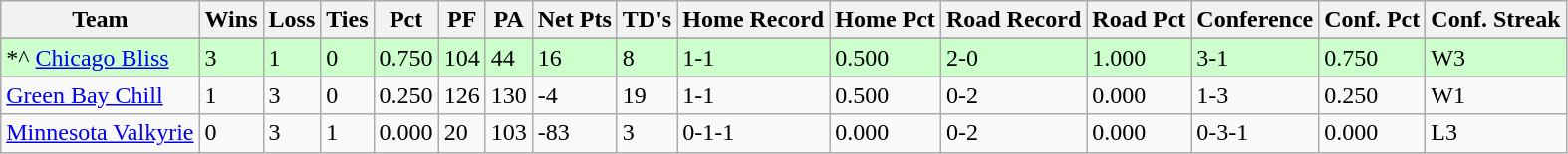<table class="wikitable">
<tr>
<th>Team</th>
<th>Wins</th>
<th>Loss</th>
<th>Ties</th>
<th>Pct</th>
<th>PF</th>
<th>PA</th>
<th>Net Pts</th>
<th>TD's</th>
<th>Home Record</th>
<th>Home Pct</th>
<th>Road Record</th>
<th>Road Pct</th>
<th>Conference</th>
<th>Conf. Pct</th>
<th>Conf. Streak</th>
</tr>
<tr>
</tr>
<tr bgcolor="#ccffcc">
<td>*^ <a href='#'>Chicago Bliss</a></td>
<td>3</td>
<td>1</td>
<td>0</td>
<td>0.750</td>
<td>104</td>
<td>44</td>
<td>16</td>
<td>8</td>
<td>1-1</td>
<td>0.500</td>
<td>2-0</td>
<td>1.000</td>
<td>3-1</td>
<td>0.750</td>
<td>W3</td>
</tr>
<tr>
<td><a href='#'>Green Bay Chill</a></td>
<td>1</td>
<td>3</td>
<td>0</td>
<td>0.250</td>
<td>126</td>
<td>130</td>
<td>-4</td>
<td>19</td>
<td>1-1</td>
<td>0.500</td>
<td>0-2</td>
<td>0.000</td>
<td>1-3</td>
<td>0.250</td>
<td>W1</td>
</tr>
<tr>
<td><a href='#'>Minnesota Valkyrie</a></td>
<td>0</td>
<td>3</td>
<td>1</td>
<td>0.000</td>
<td>20</td>
<td>103</td>
<td>-83</td>
<td>3</td>
<td>0-1-1</td>
<td>0.000</td>
<td>0-2</td>
<td>0.000</td>
<td>0-3-1</td>
<td>0.000</td>
<td>L3</td>
</tr>
</table>
